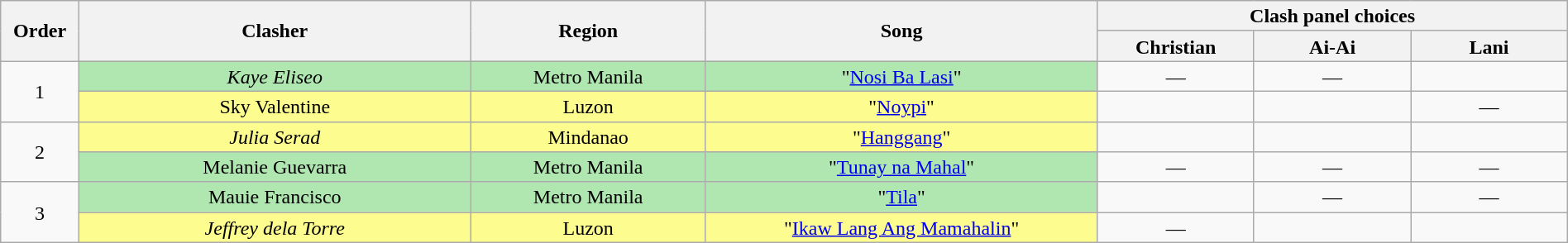<table class="wikitable" style="text-align:center; line-height:17px; width:100%;">
<tr>
<th rowspan="2" width="5%">Order</th>
<th rowspan="2" width="25%">Clasher</th>
<th rowspan="2">Region</th>
<th rowspan="2" width="25%">Song</th>
<th colspan="3" width="30%">Clash panel choices</th>
</tr>
<tr>
<th width="10%">Christian</th>
<th width="10%">Ai-Ai</th>
<th width="10%">Lani</th>
</tr>
<tr>
<td rowspan="2">1</td>
<td style="background:#b0e6b0;"><em>Kaye Eliseo</em></td>
<td style="background:#b0e6b0;">Metro Manila</td>
<td style="background:#b0e6b0;">"<a href='#'>Nosi Ba Lasi</a>"</td>
<td>—</td>
<td>—</td>
<td><strong></strong></td>
</tr>
<tr>
<td style="background:#fdfc8f;">Sky Valentine</td>
<td style="background:#fdfc8f;">Luzon</td>
<td style="background:#fdfc8f;">"<a href='#'>Noypi</a>"</td>
<td><strong></strong></td>
<td><strong></strong></td>
<td>—</td>
</tr>
<tr>
<td rowspan="2">2</td>
<td style="background:#fdfc8f;"><em>Julia Serad</em></td>
<td style="background:#fdfc8f;">Mindanao</td>
<td style="background:#fdfc8f;">"<a href='#'>Hanggang</a>"</td>
<td><strong></strong></td>
<td><strong></strong></td>
<td><strong></strong></td>
</tr>
<tr>
<td style="background:#b0e6b0;">Melanie Guevarra</td>
<td style="background:#b0e6b0;">Metro Manila</td>
<td style="background:#b0e6b0;">"<a href='#'>Tunay na Mahal</a>"</td>
<td>—</td>
<td>—</td>
<td>—</td>
</tr>
<tr>
<td rowspan="2">3</td>
<td style="background:#b0e6b0;">Mauie Francisco</td>
<td style="background:#b0e6b0;">Metro Manila</td>
<td style="background:#b0e6b0;">"<a href='#'>Tila</a>"</td>
<td><strong></strong></td>
<td>—</td>
<td>—</td>
</tr>
<tr>
<td style="background:#fdfc8f;"><em>Jeffrey dela Torre</em></td>
<td style="background:#fdfc8f;">Luzon</td>
<td style="background:#fdfc8f;">"<a href='#'>Ikaw Lang Ang Mamahalin</a>"</td>
<td>—</td>
<td><strong></strong></td>
<td><strong></strong></td>
</tr>
</table>
